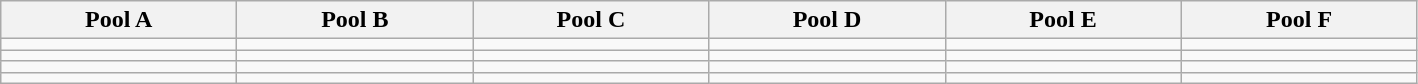<table class="wikitable">
<tr>
<th width=150>Pool A</th>
<th width=150>Pool B</th>
<th width=150>Pool C</th>
<th width=150>Pool D</th>
<th width=150>Pool E</th>
<th width=150>Pool F</th>
</tr>
<tr>
<td></td>
<td></td>
<td></td>
<td></td>
<td></td>
<td></td>
</tr>
<tr>
<td></td>
<td></td>
<td></td>
<td></td>
<td></td>
<td></td>
</tr>
<tr>
<td></td>
<td></td>
<td></td>
<td></td>
<td></td>
<td></td>
</tr>
<tr>
<td></td>
<td></td>
<td></td>
<td></td>
<td></td>
<td></td>
</tr>
</table>
